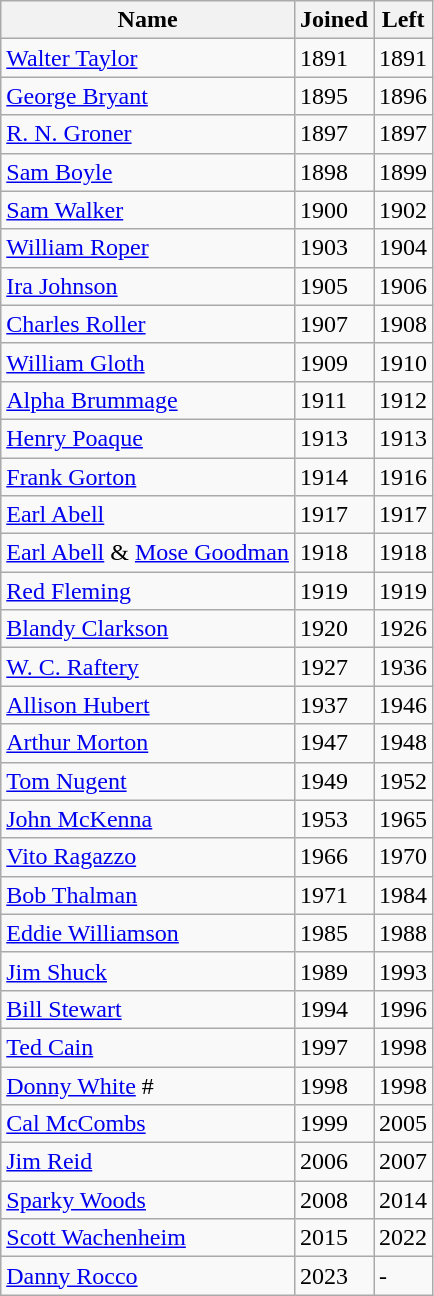<table class="wikitable">
<tr>
<th>Name</th>
<th>Joined</th>
<th>Left</th>
</tr>
<tr>
<td><a href='#'>Walter Taylor</a></td>
<td>1891</td>
<td>1891</td>
</tr>
<tr>
<td><a href='#'>George Bryant</a></td>
<td>1895</td>
<td>1896</td>
</tr>
<tr>
<td><a href='#'>R. N. Groner</a></td>
<td>1897</td>
<td>1897</td>
</tr>
<tr>
<td><a href='#'>Sam Boyle</a></td>
<td>1898</td>
<td>1899</td>
</tr>
<tr>
<td><a href='#'>Sam Walker</a></td>
<td>1900</td>
<td>1902</td>
</tr>
<tr>
<td><a href='#'>William Roper</a></td>
<td>1903</td>
<td>1904</td>
</tr>
<tr>
<td><a href='#'>Ira Johnson</a></td>
<td>1905</td>
<td>1906</td>
</tr>
<tr>
<td><a href='#'>Charles Roller</a></td>
<td>1907</td>
<td>1908</td>
</tr>
<tr>
<td><a href='#'>William Gloth</a></td>
<td>1909</td>
<td>1910</td>
</tr>
<tr>
<td><a href='#'>Alpha Brummage</a></td>
<td>1911</td>
<td>1912</td>
</tr>
<tr>
<td><a href='#'>Henry Poaque</a></td>
<td>1913</td>
<td>1913</td>
</tr>
<tr>
<td><a href='#'>Frank Gorton</a></td>
<td>1914</td>
<td>1916</td>
</tr>
<tr>
<td><a href='#'>Earl Abell</a></td>
<td>1917</td>
<td>1917</td>
</tr>
<tr>
<td><a href='#'>Earl Abell</a> & <a href='#'>Mose Goodman</a></td>
<td>1918</td>
<td>1918</td>
</tr>
<tr>
<td><a href='#'>Red Fleming</a></td>
<td>1919</td>
<td>1919</td>
</tr>
<tr>
<td><a href='#'>Blandy Clarkson</a></td>
<td>1920</td>
<td>1926</td>
</tr>
<tr>
<td><a href='#'>W. C. Raftery</a></td>
<td>1927</td>
<td>1936</td>
</tr>
<tr>
<td><a href='#'>Allison Hubert</a></td>
<td>1937</td>
<td>1946</td>
</tr>
<tr>
<td><a href='#'>Arthur Morton</a></td>
<td>1947</td>
<td>1948</td>
</tr>
<tr>
<td><a href='#'>Tom Nugent</a></td>
<td>1949</td>
<td>1952</td>
</tr>
<tr>
<td><a href='#'>John McKenna</a></td>
<td>1953</td>
<td>1965</td>
</tr>
<tr>
<td><a href='#'>Vito Ragazzo</a></td>
<td>1966</td>
<td>1970</td>
</tr>
<tr>
<td><a href='#'>Bob Thalman</a></td>
<td>1971</td>
<td>1984</td>
</tr>
<tr>
<td><a href='#'>Eddie Williamson</a></td>
<td>1985</td>
<td>1988</td>
</tr>
<tr>
<td><a href='#'>Jim Shuck</a></td>
<td>1989</td>
<td>1993</td>
</tr>
<tr>
<td><a href='#'>Bill Stewart</a></td>
<td>1994</td>
<td>1996</td>
</tr>
<tr>
<td><a href='#'>Ted Cain</a></td>
<td>1997</td>
<td>1998</td>
</tr>
<tr>
<td><a href='#'>Donny White</a> #</td>
<td>1998</td>
<td>1998</td>
</tr>
<tr>
<td><a href='#'>Cal McCombs</a></td>
<td>1999</td>
<td>2005</td>
</tr>
<tr>
<td><a href='#'>Jim Reid</a></td>
<td>2006</td>
<td>2007</td>
</tr>
<tr>
<td><a href='#'>Sparky Woods</a></td>
<td>2008</td>
<td>2014</td>
</tr>
<tr>
<td><a href='#'>Scott Wachenheim</a></td>
<td>2015</td>
<td>2022</td>
</tr>
<tr>
<td><a href='#'>Danny Rocco</a></td>
<td>2023</td>
<td>-</td>
</tr>
</table>
